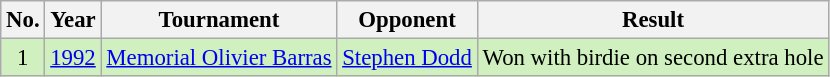<table class="wikitable" style="font-size:95%;">
<tr>
<th>No.</th>
<th>Year</th>
<th>Tournament</th>
<th>Opponent</th>
<th>Result</th>
</tr>
<tr style="background:#D0F0C0;">
<td align=center>1</td>
<td><a href='#'>1992</a></td>
<td><a href='#'>Memorial Olivier Barras</a></td>
<td> <a href='#'>Stephen Dodd</a></td>
<td>Won with birdie on second extra hole</td>
</tr>
</table>
